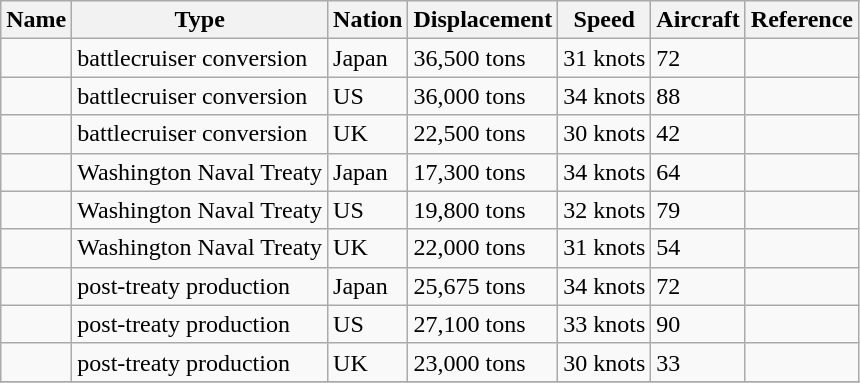<table class="wikitable sortable">
<tr>
<th>Name</th>
<th>Type</th>
<th>Nation</th>
<th>Displacement</th>
<th>Speed</th>
<th>Aircraft</th>
<th>Reference</th>
</tr>
<tr>
<td></td>
<td>battlecruiser conversion</td>
<td>Japan</td>
<td>36,500 tons</td>
<td>31 knots</td>
<td>72</td>
<td></td>
</tr>
<tr>
<td></td>
<td>battlecruiser conversion</td>
<td>US</td>
<td>36,000 tons</td>
<td>34 knots</td>
<td>88</td>
<td></td>
</tr>
<tr>
<td></td>
<td>battlecruiser conversion</td>
<td>UK</td>
<td>22,500 tons</td>
<td>30 knots</td>
<td>42</td>
<td></td>
</tr>
<tr>
<td></td>
<td>Washington Naval Treaty</td>
<td>Japan</td>
<td>17,300 tons</td>
<td>34 knots</td>
<td>64</td>
<td></td>
</tr>
<tr>
<td></td>
<td>Washington Naval Treaty</td>
<td>US</td>
<td>19,800 tons</td>
<td>32 knots</td>
<td>79</td>
<td></td>
</tr>
<tr>
<td></td>
<td>Washington Naval Treaty</td>
<td>UK</td>
<td>22,000 tons</td>
<td>31 knots</td>
<td>54</td>
<td></td>
</tr>
<tr>
<td></td>
<td>post-treaty production</td>
<td>Japan</td>
<td>25,675 tons</td>
<td>34 knots</td>
<td>72</td>
<td></td>
</tr>
<tr>
<td></td>
<td>post-treaty production</td>
<td>US</td>
<td>27,100 tons</td>
<td>33 knots</td>
<td>90</td>
<td></td>
</tr>
<tr>
<td></td>
<td>post-treaty production</td>
<td>UK</td>
<td>23,000 tons</td>
<td>30 knots</td>
<td>33</td>
<td></td>
</tr>
<tr>
</tr>
</table>
